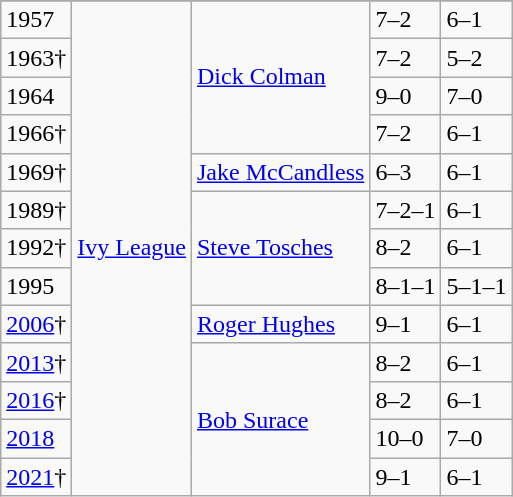<table class="wikitable">
<tr>
</tr>
<tr>
<td>1957</td>
<td rowspan="13"><a href='#'>Ivy League</a></td>
<td rowspan="4"><a href='#'>Dick Colman</a></td>
<td>7–2</td>
<td>6–1</td>
</tr>
<tr>
<td>1963†</td>
<td>7–2</td>
<td>5–2</td>
</tr>
<tr>
<td>1964</td>
<td>9–0</td>
<td>7–0</td>
</tr>
<tr>
<td>1966†</td>
<td>7–2</td>
<td>6–1</td>
</tr>
<tr>
<td>1969†</td>
<td><a href='#'>Jake McCandless</a></td>
<td>6–3</td>
<td>6–1</td>
</tr>
<tr>
<td>1989†</td>
<td rowspan="3"><a href='#'>Steve Tosches</a></td>
<td>7–2–1</td>
<td>6–1</td>
</tr>
<tr>
<td>1992†</td>
<td>8–2</td>
<td>6–1</td>
</tr>
<tr>
<td>1995</td>
<td>8–1–1</td>
<td>5–1–1</td>
</tr>
<tr>
<td><a href='#'>2006</a>†</td>
<td><a href='#'>Roger Hughes</a></td>
<td>9–1</td>
<td>6–1</td>
</tr>
<tr>
<td><a href='#'>2013</a>†</td>
<td rowspan="4"><a href='#'>Bob Surace</a></td>
<td>8–2</td>
<td>6–1</td>
</tr>
<tr>
<td><a href='#'>2016</a>†</td>
<td>8–2</td>
<td>6–1</td>
</tr>
<tr>
<td><a href='#'>2018</a></td>
<td>10–0</td>
<td>7–0</td>
</tr>
<tr>
<td><a href='#'>2021</a>†</td>
<td>9–1</td>
<td>6–1</td>
</tr>
</table>
